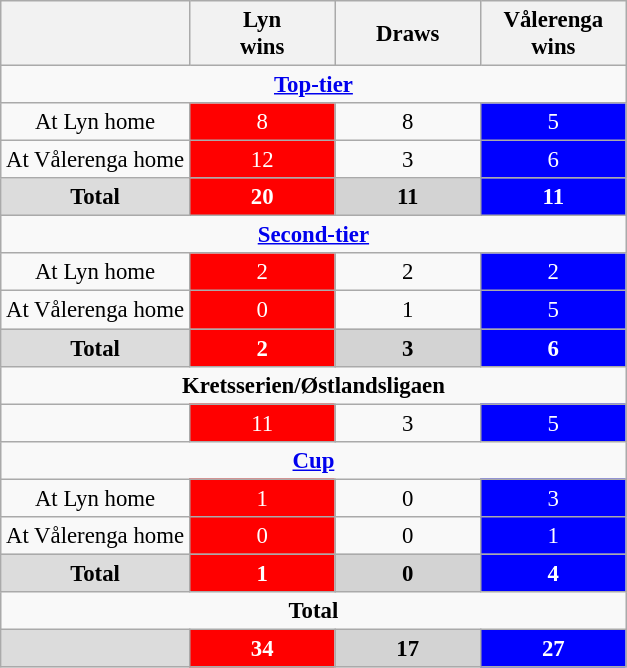<table class="wikitable" style="text-align:center;font-size:95%">
<tr>
<th></th>
<th width="90">Lyn<br>wins</th>
<th width="90">Draws</th>
<th width="90">Vålerenga<br>wins</th>
</tr>
<tr>
<td colspan=4><strong><a href='#'>Top-tier</a></strong></td>
</tr>
<tr>
<td align="center">At Lyn home</td>
<td style="background-color:red;color:white;">8</td>
<td>8</td>
<td style="background-color:#0000FF;color:white;">5</td>
</tr>
<tr>
<td align="center">At Vålerenga  home</td>
<td style="background-color:red;color:white;">12</td>
<td>3</td>
<td style="background-color:#0000FF;color:white;">6</td>
</tr>
<tr>
<td align="center" bgcolor=#dcdcdc><strong>Total</strong></td>
<td style="background-color:red;color:white;"><strong>20</strong></td>
<td style="background-color:#D3D3D3;color:black;"><strong>11</strong></td>
<td style="background-color:#0000FF;color:white;"><strong>11</strong></td>
</tr>
<tr>
<td colspan=4><strong><a href='#'>Second-tier</a></strong></td>
</tr>
<tr>
<td align="center">At Lyn home</td>
<td style="background-color:red;color:white;">2</td>
<td>2</td>
<td style="background-color:#0000FF;color:white;">2</td>
</tr>
<tr>
<td align="center">At Vålerenga  home</td>
<td style="background-color:red;color:white;">0</td>
<td>1</td>
<td style="background-color:#0000FF;color:white;">5</td>
</tr>
<tr>
<td align="center" bgcolor=#dcdcdc><strong>Total</strong></td>
<td style="background-color:red;color:white;"><strong>2</strong></td>
<td style="background-color:#D3D3D3;color:black;"><strong>3</strong></td>
<td style="background-color:#0000FF;color:white;"><strong>6</strong></td>
</tr>
<tr>
<td colspan=4><strong>Kretsserien/Østlandsligaen</strong></td>
</tr>
<tr>
<td align="center"></td>
<td style="background-color:red;color:white;">11</td>
<td>3</td>
<td style="background-color:#0000FF;color:white;">5</td>
</tr>
<tr>
<td colspan=4><strong><a href='#'>Cup</a></strong></td>
</tr>
<tr>
<td align="center">At Lyn home</td>
<td style="background-color:red;color:white;">1</td>
<td>0</td>
<td style="background-color:#0000FF;color:white;">3</td>
</tr>
<tr>
<td align="center">At Vålerenga home</td>
<td style="background-color:red;color:white;">0</td>
<td>0</td>
<td style="background-color:#0000FF;color:white;">1</td>
</tr>
<tr>
<td align="center" bgcolor=#dcdcdc><strong>Total</strong></td>
<td style="background-color:red;color:white;"><strong>1</strong></td>
<td style="background-color:#D3D3D3;color:black;"><strong>0</strong></td>
<td style="background-color:#0000FF;color:white;"><strong>4</strong></td>
</tr>
<tr>
<td colspan=4><strong>Total</strong></td>
</tr>
<tr>
<td bgcolor=#dcdcdc></td>
<td style="background-color:red;color:white;"><strong>34</strong></td>
<td style="background-color:#D3D3D3;color:black;"><strong>17</strong></td>
<td style="background-color:#0000FF;color:white;"><strong>27</strong></td>
</tr>
</table>
